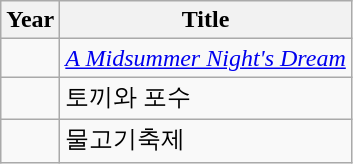<table class="wikitable sortable">
<tr>
<th>Year</th>
<th>Title</th>
</tr>
<tr>
<td></td>
<td><em><a href='#'>A Midsummer Night's Dream</a></em></td>
</tr>
<tr>
<td></td>
<td>토끼와 포수</td>
</tr>
<tr>
<td></td>
<td>물고기축제</td>
</tr>
</table>
